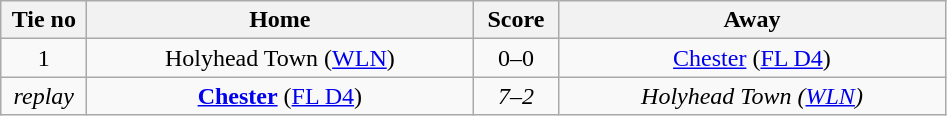<table class="wikitable" style="text-align:center">
<tr>
<th width=50>Tie no</th>
<th width=250>Home</th>
<th width=50>Score</th>
<th width=250>Away</th>
</tr>
<tr>
<td>1</td>
<td>Holyhead Town (<a href='#'>WLN</a>)</td>
<td>0–0</td>
<td><a href='#'>Chester</a> (<a href='#'>FL D4</a>)</td>
</tr>
<tr>
<td><em>replay</em></td>
<td><strong><a href='#'>Chester</a></strong> (<a href='#'>FL D4</a>)</td>
<td><em>7–2</em></td>
<td><em>Holyhead Town (<a href='#'>WLN</a>)</em></td>
</tr>
</table>
